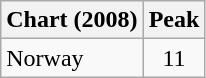<table class=wikitable>
<tr>
<th>Chart (2008)</th>
<th>Peak</th>
</tr>
<tr>
<td>Norway</td>
<td align="center">11</td>
</tr>
</table>
